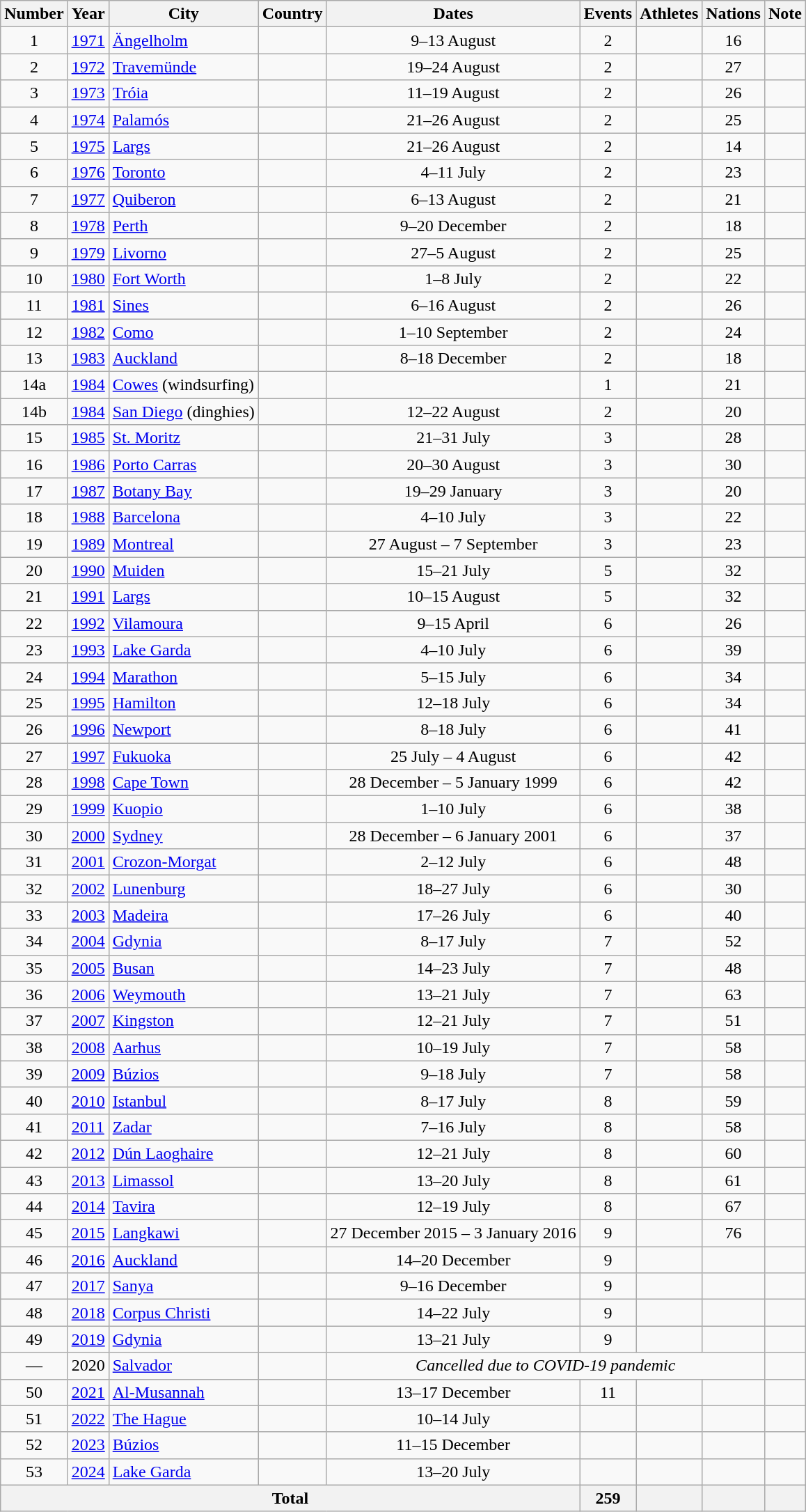<table class="wikitable">
<tr>
<th>Number</th>
<th>Year</th>
<th>City</th>
<th>Country</th>
<th>Dates</th>
<th>Events</th>
<th>Athletes</th>
<th>Nations</th>
<th>Note</th>
</tr>
<tr>
<td align=center>1</td>
<td><a href='#'>1971</a></td>
<td><a href='#'>Ängelholm</a></td>
<td></td>
<td align=center>9–13 August</td>
<td align=center>2</td>
<td align=center></td>
<td align=center>16</td>
<td></td>
</tr>
<tr>
<td align=center>2</td>
<td><a href='#'>1972</a></td>
<td><a href='#'>Travemünde</a></td>
<td></td>
<td align=center>19–24 August</td>
<td align=center>2</td>
<td align=center></td>
<td align=center>27</td>
<td></td>
</tr>
<tr>
<td align=center>3</td>
<td><a href='#'>1973</a></td>
<td><a href='#'>Tróia</a></td>
<td></td>
<td align=center>11–19 August</td>
<td align=center>2</td>
<td align=center></td>
<td align=center>26</td>
<td></td>
</tr>
<tr>
<td align=center>4</td>
<td><a href='#'>1974</a></td>
<td><a href='#'>Palamós</a></td>
<td></td>
<td align=center>21–26 August</td>
<td align=center>2</td>
<td align=center></td>
<td align=center>25</td>
<td></td>
</tr>
<tr>
<td align=center>5</td>
<td><a href='#'>1975</a></td>
<td><a href='#'>Largs</a></td>
<td></td>
<td align=center>21–26 August</td>
<td align=center>2</td>
<td align=center></td>
<td align=center>14</td>
<td></td>
</tr>
<tr>
<td align=center>6</td>
<td><a href='#'>1976</a></td>
<td><a href='#'>Toronto</a></td>
<td></td>
<td align=center>4–11 July</td>
<td align=center>2</td>
<td align=center></td>
<td align=center>23</td>
<td></td>
</tr>
<tr>
<td align=center>7</td>
<td><a href='#'>1977</a></td>
<td><a href='#'>Quiberon</a></td>
<td></td>
<td align=center>6–13 August</td>
<td align=center>2</td>
<td align=center></td>
<td align=center>21</td>
<td></td>
</tr>
<tr>
<td align=center>8</td>
<td><a href='#'>1978</a></td>
<td><a href='#'>Perth</a></td>
<td></td>
<td align=center>9–20 December</td>
<td align=center>2</td>
<td align=center></td>
<td align=center>18</td>
<td></td>
</tr>
<tr>
<td align=center>9</td>
<td><a href='#'>1979</a></td>
<td><a href='#'>Livorno</a></td>
<td></td>
<td align=center>27–5 August</td>
<td align=center>2</td>
<td align=center></td>
<td align=center>25</td>
<td></td>
</tr>
<tr>
<td align=center>10</td>
<td><a href='#'>1980</a></td>
<td><a href='#'>Fort Worth</a></td>
<td></td>
<td align=center>1–8 July</td>
<td align=center>2</td>
<td align=center></td>
<td align=center>22</td>
<td></td>
</tr>
<tr>
<td align=center>11</td>
<td><a href='#'>1981</a></td>
<td><a href='#'>Sines</a></td>
<td></td>
<td align=center>6–16 August</td>
<td align=center>2</td>
<td align=center></td>
<td align=center>26</td>
<td></td>
</tr>
<tr>
<td align=center>12</td>
<td><a href='#'>1982</a></td>
<td><a href='#'>Como</a></td>
<td></td>
<td align=center>1–10 September</td>
<td align=center>2</td>
<td align=center></td>
<td align=center>24</td>
<td></td>
</tr>
<tr>
<td align=center>13</td>
<td><a href='#'>1983</a></td>
<td><a href='#'>Auckland</a></td>
<td></td>
<td align=center>8–18 December</td>
<td align=center>2</td>
<td align=center></td>
<td align=center>18</td>
<td></td>
</tr>
<tr>
<td align=center>14a</td>
<td><a href='#'>1984</a></td>
<td><a href='#'>Cowes</a> (windsurfing)</td>
<td></td>
<td align=center></td>
<td align=center>1</td>
<td align=center></td>
<td align=center>21</td>
<td></td>
</tr>
<tr>
<td align=center>14b</td>
<td><a href='#'>1984</a></td>
<td><a href='#'>San Diego</a> (dinghies)</td>
<td></td>
<td align=center>12–22 August</td>
<td align=center>2</td>
<td align=center></td>
<td align=center>20</td>
<td></td>
</tr>
<tr>
<td align=center>15</td>
<td><a href='#'>1985</a></td>
<td><a href='#'>St. Moritz</a></td>
<td></td>
<td align=center>21–31 July</td>
<td align=center>3</td>
<td align=center></td>
<td align=center>28</td>
<td></td>
</tr>
<tr>
<td align=center>16</td>
<td><a href='#'>1986</a></td>
<td><a href='#'>Porto Carras</a></td>
<td></td>
<td align=center>20–30 August</td>
<td align=center>3</td>
<td align=center></td>
<td align=center>30</td>
<td></td>
</tr>
<tr>
<td align=center>17</td>
<td><a href='#'>1987</a></td>
<td><a href='#'>Botany Bay</a></td>
<td></td>
<td align=center>19–29 January</td>
<td align=center>3</td>
<td align=center></td>
<td align=center>20</td>
<td></td>
</tr>
<tr>
<td align=center>18</td>
<td><a href='#'>1988</a></td>
<td><a href='#'>Barcelona</a></td>
<td></td>
<td align=center>4–10 July</td>
<td align=center>3</td>
<td align=center></td>
<td align=center>22</td>
<td></td>
</tr>
<tr>
<td align=center>19</td>
<td><a href='#'>1989</a></td>
<td><a href='#'>Montreal</a></td>
<td></td>
<td align=center>27 August – 7 September</td>
<td align=center>3</td>
<td align=center></td>
<td align=center>23</td>
<td></td>
</tr>
<tr>
<td align=center>20</td>
<td><a href='#'>1990</a></td>
<td><a href='#'>Muiden</a></td>
<td></td>
<td align=center>15–21 July</td>
<td align=center>5</td>
<td align=center></td>
<td align=center>32</td>
<td></td>
</tr>
<tr>
<td align=center>21</td>
<td><a href='#'>1991</a></td>
<td><a href='#'>Largs</a></td>
<td></td>
<td align=center>10–15 August</td>
<td align=center>5</td>
<td align=center></td>
<td align=center>32</td>
<td></td>
</tr>
<tr>
<td align=center>22</td>
<td><a href='#'>1992</a></td>
<td><a href='#'>Vilamoura</a></td>
<td></td>
<td align=center>9–15 April</td>
<td align=center>6</td>
<td align=center></td>
<td align=center>26</td>
<td></td>
</tr>
<tr>
<td align=center>23</td>
<td><a href='#'>1993</a></td>
<td><a href='#'>Lake Garda</a></td>
<td></td>
<td align=center>4–10 July</td>
<td align=center>6</td>
<td align=center></td>
<td align=center>39</td>
<td></td>
</tr>
<tr>
<td align=center>24</td>
<td><a href='#'>1994</a></td>
<td><a href='#'>Marathon</a></td>
<td></td>
<td align=center>5–15 July</td>
<td align=center>6</td>
<td align=center></td>
<td align=center>34</td>
<td></td>
</tr>
<tr>
<td align=center>25</td>
<td><a href='#'>1995</a></td>
<td><a href='#'>Hamilton</a></td>
<td></td>
<td align=center>12–18 July</td>
<td align=center>6</td>
<td align=center></td>
<td align=center>34</td>
<td></td>
</tr>
<tr>
<td align=center>26</td>
<td><a href='#'>1996</a></td>
<td><a href='#'>Newport</a></td>
<td></td>
<td align=center>8–18 July</td>
<td align=center>6</td>
<td align=center></td>
<td align=center>41</td>
<td></td>
</tr>
<tr>
<td align=center>27</td>
<td><a href='#'>1997</a></td>
<td><a href='#'>Fukuoka</a></td>
<td></td>
<td align=center>25 July – 4 August</td>
<td align=center>6</td>
<td align=center></td>
<td align=center>42</td>
<td></td>
</tr>
<tr>
<td align=center>28</td>
<td><a href='#'>1998</a></td>
<td><a href='#'>Cape Town</a></td>
<td></td>
<td align=center>28 December – 5 January 1999</td>
<td align=center>6</td>
<td align=center></td>
<td align=center>42</td>
<td></td>
</tr>
<tr>
<td align=center>29</td>
<td><a href='#'>1999</a></td>
<td><a href='#'>Kuopio</a></td>
<td></td>
<td align=center>1–10 July</td>
<td align=center>6</td>
<td align=center></td>
<td align=center>38</td>
<td></td>
</tr>
<tr>
<td align=center>30</td>
<td><a href='#'>2000</a></td>
<td><a href='#'>Sydney</a></td>
<td></td>
<td align=center>28 December – 6 January 2001</td>
<td align=center>6</td>
<td align=center></td>
<td align=center>37</td>
<td></td>
</tr>
<tr>
<td align=center>31</td>
<td><a href='#'>2001</a></td>
<td><a href='#'>Crozon-Morgat</a></td>
<td></td>
<td align=center>2–12 July</td>
<td align=center>6</td>
<td align=center></td>
<td align=center>48</td>
<td></td>
</tr>
<tr>
<td align=center>32</td>
<td><a href='#'>2002</a></td>
<td><a href='#'>Lunenburg</a></td>
<td></td>
<td align=center>18–27 July</td>
<td align=center>6</td>
<td align=center></td>
<td align=center>30</td>
<td></td>
</tr>
<tr>
<td align=center>33</td>
<td><a href='#'>2003</a></td>
<td><a href='#'>Madeira</a></td>
<td></td>
<td align=center>17–26 July</td>
<td align=center>6</td>
<td align=center></td>
<td align=center>40</td>
<td></td>
</tr>
<tr>
<td align=center>34</td>
<td><a href='#'>2004</a></td>
<td><a href='#'>Gdynia</a></td>
<td></td>
<td align=center>8–17 July</td>
<td align=center>7</td>
<td align=center></td>
<td align=center>52</td>
<td></td>
</tr>
<tr>
<td align=center>35</td>
<td><a href='#'>2005</a></td>
<td><a href='#'>Busan</a></td>
<td></td>
<td align=center>14–23 July</td>
<td align=center>7</td>
<td align=center></td>
<td align=center>48</td>
<td></td>
</tr>
<tr>
<td align=center>36</td>
<td><a href='#'>2006</a></td>
<td><a href='#'>Weymouth</a></td>
<td></td>
<td align=center>13–21 July</td>
<td align=center>7</td>
<td align=center></td>
<td align=center>63</td>
<td></td>
</tr>
<tr>
<td align=center>37</td>
<td><a href='#'>2007</a></td>
<td><a href='#'>Kingston</a></td>
<td></td>
<td align=center>12–21 July</td>
<td align=center>7</td>
<td align=center></td>
<td align=center>51</td>
<td></td>
</tr>
<tr>
<td align=center>38</td>
<td><a href='#'>2008</a></td>
<td><a href='#'>Aarhus</a></td>
<td></td>
<td align=center>10–19 July</td>
<td align=center>7</td>
<td align=center></td>
<td align=center>58</td>
<td></td>
</tr>
<tr>
<td align=center>39</td>
<td><a href='#'>2009</a></td>
<td><a href='#'>Búzios</a></td>
<td></td>
<td align=center>9–18 July</td>
<td align=center>7</td>
<td align=center></td>
<td align=center>58</td>
<td></td>
</tr>
<tr>
<td align=center>40</td>
<td><a href='#'>2010</a></td>
<td><a href='#'>Istanbul</a></td>
<td></td>
<td align=center>8–17 July</td>
<td align=center>8</td>
<td align=center></td>
<td align=center>59</td>
<td></td>
</tr>
<tr>
<td align=center>41</td>
<td><a href='#'>2011</a></td>
<td><a href='#'>Zadar</a></td>
<td></td>
<td align=center>7–16 July</td>
<td align=center>8</td>
<td align=center></td>
<td align=center>58</td>
<td></td>
</tr>
<tr>
<td align=center>42</td>
<td><a href='#'>2012</a></td>
<td><a href='#'>Dún Laoghaire</a></td>
<td></td>
<td align=center>12–21 July</td>
<td align=center>8</td>
<td align=center></td>
<td align=center>60</td>
<td></td>
</tr>
<tr>
<td align=center>43</td>
<td><a href='#'>2013</a></td>
<td><a href='#'>Limassol</a></td>
<td></td>
<td align=center>13–20 July</td>
<td align=center>8</td>
<td align=center></td>
<td align=center>61</td>
<td></td>
</tr>
<tr>
<td align=center>44</td>
<td><a href='#'>2014</a></td>
<td><a href='#'>Tavira</a></td>
<td></td>
<td align=center>12–19 July</td>
<td align=center>8</td>
<td align=center></td>
<td align=center>67</td>
<td></td>
</tr>
<tr>
<td align=center>45</td>
<td><a href='#'>2015</a></td>
<td><a href='#'>Langkawi</a></td>
<td></td>
<td align=center>27 December 2015 – 3 January 2016</td>
<td align=center>9</td>
<td align=center></td>
<td align=center>76</td>
<td></td>
</tr>
<tr>
<td align=center>46</td>
<td><a href='#'>2016</a></td>
<td><a href='#'>Auckland</a></td>
<td></td>
<td align=center>14–20 December</td>
<td align=center>9</td>
<td align=center></td>
<td align=center></td>
<td></td>
</tr>
<tr>
<td align=center>47</td>
<td><a href='#'>2017</a></td>
<td><a href='#'>Sanya</a></td>
<td></td>
<td align=center>9–16 December</td>
<td align=center>9</td>
<td align=center></td>
<td align=center></td>
<td></td>
</tr>
<tr>
<td align=center>48</td>
<td><a href='#'>2018</a></td>
<td><a href='#'>Corpus Christi</a></td>
<td></td>
<td align=center>14–22 July</td>
<td align=center>9</td>
<td align=center></td>
<td align=center></td>
<td></td>
</tr>
<tr>
<td align=center>49</td>
<td><a href='#'>2019</a></td>
<td><a href='#'>Gdynia</a></td>
<td></td>
<td align=center>13–21 July</td>
<td align=center>9</td>
<td align=center></td>
<td align=center></td>
<td></td>
</tr>
<tr>
<td align="center">—</td>
<td>2020</td>
<td><a href='#'>Salvador</a></td>
<td></td>
<td colspan=4 align="center"><em>Cancelled due to COVID-19 pandemic</em></td>
<td></td>
</tr>
<tr>
<td align=center>50</td>
<td><a href='#'>2021</a></td>
<td><a href='#'>Al-Musannah</a></td>
<td></td>
<td align="center">13–17 December</td>
<td align="center">11</td>
<td></td>
<td></td>
<td></td>
</tr>
<tr>
<td align=center>51</td>
<td><a href='#'>2022</a></td>
<td><a href='#'>The Hague</a></td>
<td></td>
<td align="center">10–14 July</td>
<td></td>
<td></td>
<td></td>
<td></td>
</tr>
<tr>
<td align=center>52</td>
<td><a href='#'>2023</a></td>
<td><a href='#'>Búzios</a></td>
<td></td>
<td align="center">11–15 December</td>
<td></td>
<td></td>
<td></td>
<td></td>
</tr>
<tr>
<td align=center>53</td>
<td><a href='#'>2024</a></td>
<td><a href='#'>Lake Garda</a></td>
<td></td>
<td align="center">13–20 July</td>
<td></td>
<td></td>
<td></td>
<td></td>
</tr>
<tr>
<th colspan=5 align=center>Total</th>
<th align=center>259</th>
<th></th>
<th></th>
<th></th>
</tr>
</table>
